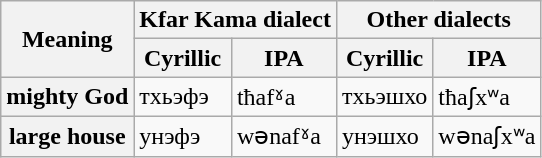<table class="wikitable">
<tr>
<th rowspan=2>Meaning</th>
<th colspan=2>Kfar Kama dialect</th>
<th colspan=2>Other dialects</th>
</tr>
<tr>
<th>Cyrillic</th>
<th>IPA</th>
<th>Cyrillic</th>
<th>IPA</th>
</tr>
<tr>
<th>mighty God</th>
<td>тхьэфэ</td>
<td>tħafˠa</td>
<td>тхьэшхо</td>
<td>tħaʃxʷa</td>
</tr>
<tr>
<th>large house</th>
<td>унэфэ</td>
<td>wənafˠa</td>
<td>унэшхо</td>
<td>wənaʃxʷa</td>
</tr>
</table>
